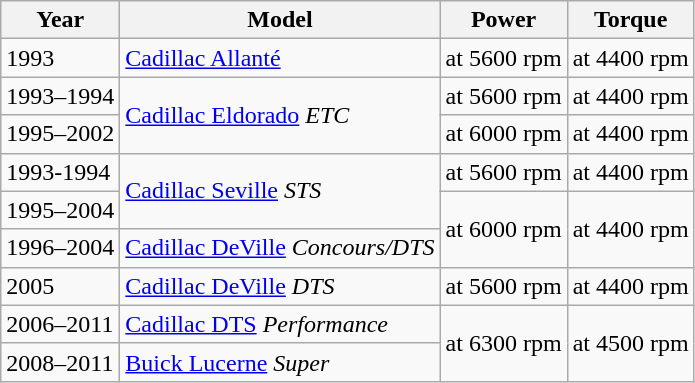<table class=wikitable>
<tr>
<th>Year</th>
<th>Model</th>
<th>Power</th>
<th>Torque</th>
</tr>
<tr>
<td>1993</td>
<td><a href='#'>Cadillac Allanté</a></td>
<td> at 5600 rpm</td>
<td> at 4400 rpm</td>
</tr>
<tr>
<td>1993–1994</td>
<td rowspan=2><a href='#'>Cadillac Eldorado</a> <em>ETC</em></td>
<td> at 5600 rpm</td>
<td> at 4400 rpm</td>
</tr>
<tr>
<td>1995–2002</td>
<td> at 6000 rpm</td>
<td> at 4400 rpm</td>
</tr>
<tr>
<td>1993-1994</td>
<td rowspan=2><a href='#'>Cadillac Seville</a> <em>STS</em></td>
<td> at 5600 rpm</td>
<td> at 4400 rpm</td>
</tr>
<tr>
<td>1995–2004</td>
<td rowspan=2> at 6000 rpm</td>
<td rowspan=2> at 4400 rpm</td>
</tr>
<tr>
<td>1996–2004</td>
<td><a href='#'>Cadillac DeVille</a> <em>Concours/DTS</em></td>
</tr>
<tr>
<td>2005</td>
<td><a href='#'>Cadillac DeVille</a> <em>DTS</em></td>
<td> at 5600 rpm</td>
<td> at 4400 rpm</td>
</tr>
<tr>
<td>2006–2011</td>
<td><a href='#'>Cadillac DTS</a> <em>Performance</em></td>
<td rowspan=2> at 6300 rpm</td>
<td rowspan=2> at 4500 rpm</td>
</tr>
<tr>
<td>2008–2011</td>
<td><a href='#'>Buick Lucerne</a> <em>Super</em></td>
</tr>
</table>
